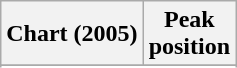<table class="wikitable sortable plainrowheaders" style="text-align:center">
<tr>
<th scope="col">Chart (2005)</th>
<th scope="col">Peak<br> position</th>
</tr>
<tr>
</tr>
<tr>
</tr>
</table>
